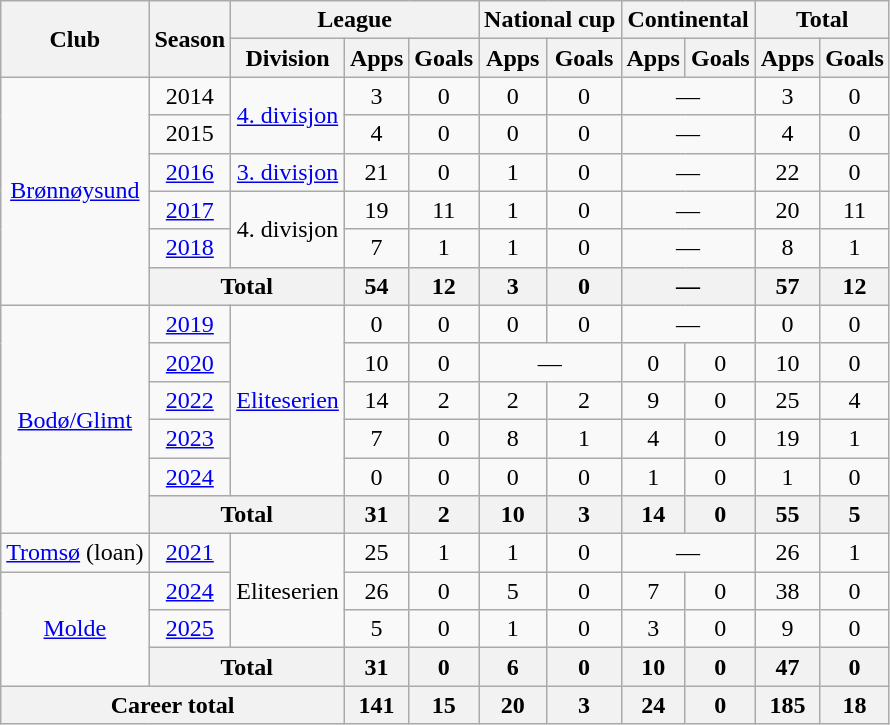<table class="wikitable" style="text-align: center;">
<tr>
<th rowspan="2">Club</th>
<th rowspan="2">Season</th>
<th colspan="3">League</th>
<th colspan="2">National cup</th>
<th colspan="2">Continental</th>
<th colspan="2">Total</th>
</tr>
<tr>
<th>Division</th>
<th>Apps</th>
<th>Goals</th>
<th>Apps</th>
<th>Goals</th>
<th>Apps</th>
<th>Goals</th>
<th>Apps</th>
<th>Goals</th>
</tr>
<tr>
<td rowspan="6"><a href='#'>Brønnøysund</a></td>
<td>2014</td>
<td rowspan="2"><a href='#'>4. divisjon</a></td>
<td>3</td>
<td>0</td>
<td>0</td>
<td>0</td>
<td colspan="2">—</td>
<td>3</td>
<td>0</td>
</tr>
<tr>
<td>2015</td>
<td>4</td>
<td>0</td>
<td>0</td>
<td>0</td>
<td colspan="2">—</td>
<td>4</td>
<td>0</td>
</tr>
<tr>
<td><a href='#'>2016</a></td>
<td><a href='#'>3. divisjon</a></td>
<td>21</td>
<td>0</td>
<td>1</td>
<td>0</td>
<td colspan="2">—</td>
<td>22</td>
<td>0</td>
</tr>
<tr>
<td><a href='#'>2017</a></td>
<td rowspan="2">4. divisjon</td>
<td>19</td>
<td>11</td>
<td>1</td>
<td>0</td>
<td colspan="2">—</td>
<td>20</td>
<td>11</td>
</tr>
<tr>
<td><a href='#'>2018</a></td>
<td>7</td>
<td>1</td>
<td>1</td>
<td>0</td>
<td colspan="2">—</td>
<td>8</td>
<td>1</td>
</tr>
<tr>
<th colspan="2">Total</th>
<th>54</th>
<th>12</th>
<th>3</th>
<th>0</th>
<th colspan="2">—</th>
<th>57</th>
<th>12</th>
</tr>
<tr>
<td rowspan="6"><a href='#'>Bodø/Glimt</a></td>
<td><a href='#'>2019</a></td>
<td rowspan="5"><a href='#'>Eliteserien</a></td>
<td>0</td>
<td>0</td>
<td>0</td>
<td>0</td>
<td colspan="2">—</td>
<td>0</td>
<td>0</td>
</tr>
<tr>
<td><a href='#'>2020</a></td>
<td>10</td>
<td>0</td>
<td colspan="2">—</td>
<td>0</td>
<td>0</td>
<td>10</td>
<td>0</td>
</tr>
<tr>
<td><a href='#'>2022</a></td>
<td>14</td>
<td>2</td>
<td>2</td>
<td>2</td>
<td>9</td>
<td>0</td>
<td>25</td>
<td>4</td>
</tr>
<tr>
<td><a href='#'>2023</a></td>
<td>7</td>
<td>0</td>
<td>8</td>
<td>1</td>
<td>4</td>
<td>0</td>
<td>19</td>
<td>1</td>
</tr>
<tr>
<td><a href='#'>2024</a></td>
<td>0</td>
<td>0</td>
<td>0</td>
<td>0</td>
<td>1</td>
<td>0</td>
<td>1</td>
<td>0</td>
</tr>
<tr>
<th colspan="2">Total</th>
<th>31</th>
<th>2</th>
<th>10</th>
<th>3</th>
<th>14</th>
<th>0</th>
<th>55</th>
<th>5</th>
</tr>
<tr>
<td><a href='#'>Tromsø</a> (loan)</td>
<td><a href='#'>2021</a></td>
<td rowspan="3">Eliteserien</td>
<td>25</td>
<td>1</td>
<td>1</td>
<td>0</td>
<td colspan="2">—</td>
<td>26</td>
<td>1</td>
</tr>
<tr>
<td rowspan="3"><a href='#'>Molde</a></td>
<td><a href='#'>2024</a></td>
<td>26</td>
<td>0</td>
<td>5</td>
<td>0</td>
<td>7</td>
<td>0</td>
<td>38</td>
<td>0</td>
</tr>
<tr>
<td><a href='#'>2025</a></td>
<td>5</td>
<td>0</td>
<td>1</td>
<td>0</td>
<td>3</td>
<td>0</td>
<td>9</td>
<td>0</td>
</tr>
<tr>
<th colspan="2">Total</th>
<th>31</th>
<th>0</th>
<th>6</th>
<th>0</th>
<th>10</th>
<th>0</th>
<th>47</th>
<th>0</th>
</tr>
<tr>
<th colspan="3">Career total</th>
<th>141</th>
<th>15</th>
<th>20</th>
<th>3</th>
<th>24</th>
<th>0</th>
<th>185</th>
<th>18</th>
</tr>
</table>
